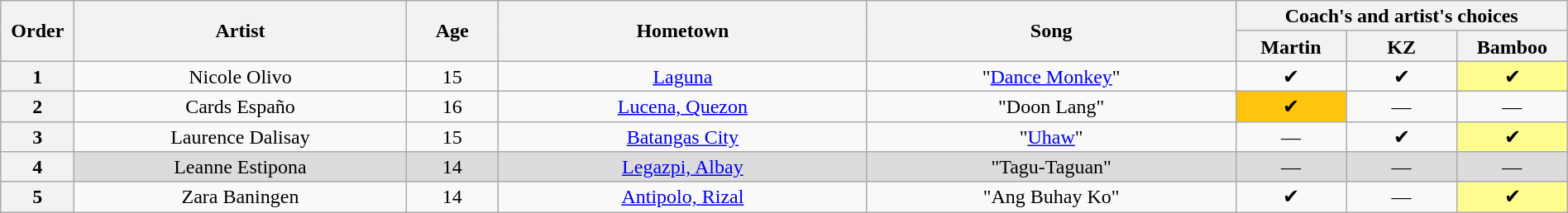<table class="wikitable" style="text-align:center; line-height:17px; width:100%">
<tr>
<th scope="col" rowspan="2" style="width:04%">Order</th>
<th scope="col" rowspan="2" style="width:18%">Artist</th>
<th scope="col" rowspan="2" style="width:05%">Age</th>
<th scope="col" rowspan="2" style="width:20%">Hometown</th>
<th scope="col" rowspan="2" style="width:20%">Song</th>
<th scope="col" colspan="3" style="width:24%">Coach's and artist's choices</th>
</tr>
<tr>
<th style="width:06%">Martin</th>
<th style="width:06%">KZ</th>
<th style="width:06%">Bamboo</th>
</tr>
<tr>
<th>1</th>
<td>Nicole Olivo</td>
<td>15</td>
<td><a href='#'>Laguna</a></td>
<td>"<a href='#'>Dance Monkey</a>"</td>
<td>✔</td>
<td>✔</td>
<td style="background:#fdfc8f;">✔</td>
</tr>
<tr>
<th>2</th>
<td>Cards Españo</td>
<td>16</td>
<td><a href='#'>Lucena, Quezon</a></td>
<td>"Doon Lang"</td>
<td style="background:#FFC40C;">✔</td>
<td>—</td>
<td>—</td>
</tr>
<tr>
<th>3</th>
<td>Laurence Dalisay</td>
<td>15</td>
<td><a href='#'>Batangas City</a></td>
<td>"<a href='#'>Uhaw</a>"</td>
<td>—</td>
<td>✔</td>
<td style="background:#fdfc8f;">✔</td>
</tr>
<tr>
<th>4</th>
<td style="background:#DCDCDC;">Leanne Estipona</td>
<td style="background:#DCDCDC;">14</td>
<td style="background:#DCDCDC;"><a href='#'>Legazpi, Albay</a></td>
<td style="background:#DCDCDC;">"Tagu-Taguan"</td>
<td style="background:#DCDCDC;">—</td>
<td style="background:#DCDCDC;">—</td>
<td style="background:#DCDCDC;">—</td>
</tr>
<tr>
<th>5</th>
<td>Zara Baningen</td>
<td>14</td>
<td><a href='#'>Antipolo, Rizal</a></td>
<td>"Ang Buhay Ko"</td>
<td>✔</td>
<td>—</td>
<td style="background:#fdfc8f;">✔</td>
</tr>
</table>
